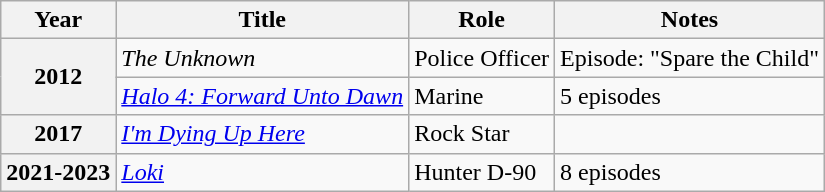<table class="wikitable plainrowheaders sortable" style="margin-right: 0;">
<tr>
<th scope="col">Year</th>
<th scope="col">Title</th>
<th scope="col">Role</th>
<th scope="col" class="unsortable">Notes</th>
</tr>
<tr>
<th scope="row" rowspan="2">2012</th>
<td><em>The Unknown</em></td>
<td>Police Officer</td>
<td>Episode: "Spare the Child"</td>
</tr>
<tr>
<td><em><a href='#'>Halo 4: Forward Unto Dawn</a></em></td>
<td>Marine</td>
<td>5 episodes</td>
</tr>
<tr>
<th scope="row">2017</th>
<td><em><a href='#'>I'm Dying Up Here</a></em></td>
<td>Rock Star</td>
<td></td>
</tr>
<tr>
<th scope="row">2021-2023</th>
<td><em><a href='#'>Loki</a></em></td>
<td>Hunter D-90</td>
<td>8 episodes</td>
</tr>
</table>
